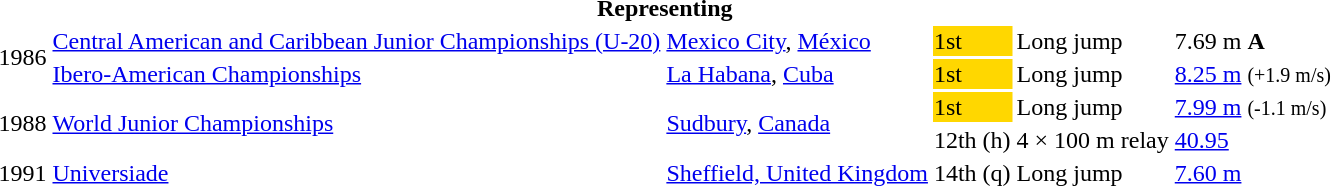<table>
<tr>
<th colspan="6">Representing </th>
</tr>
<tr>
<td rowspan=2>1986</td>
<td><a href='#'>Central American and Caribbean Junior Championships (U-20)</a></td>
<td><a href='#'>Mexico City</a>, <a href='#'>México</a></td>
<td bgcolor=gold>1st</td>
<td>Long jump</td>
<td>7.69 m <strong>A</strong></td>
</tr>
<tr>
<td><a href='#'>Ibero-American Championships</a></td>
<td><a href='#'>La Habana</a>, <a href='#'>Cuba</a></td>
<td bgcolor=gold>1st</td>
<td>Long jump</td>
<td><a href='#'>8.25 m</a> <small>(+1.9 m/s)</small></td>
</tr>
<tr>
<td rowspan=2>1988</td>
<td rowspan=2><a href='#'>World Junior Championships</a></td>
<td rowspan=2><a href='#'>Sudbury</a>, <a href='#'>Canada</a></td>
<td bgcolor=gold>1st</td>
<td>Long jump</td>
<td><a href='#'>7.99 m</a>  <small>(-1.1 m/s)</small></td>
</tr>
<tr>
<td>12th (h)</td>
<td>4 × 100 m relay</td>
<td><a href='#'>40.95</a></td>
</tr>
<tr>
<td>1991</td>
<td><a href='#'>Universiade</a></td>
<td><a href='#'>Sheffield, United Kingdom</a></td>
<td>14th (q)</td>
<td>Long jump</td>
<td><a href='#'>7.60 m</a></td>
</tr>
</table>
